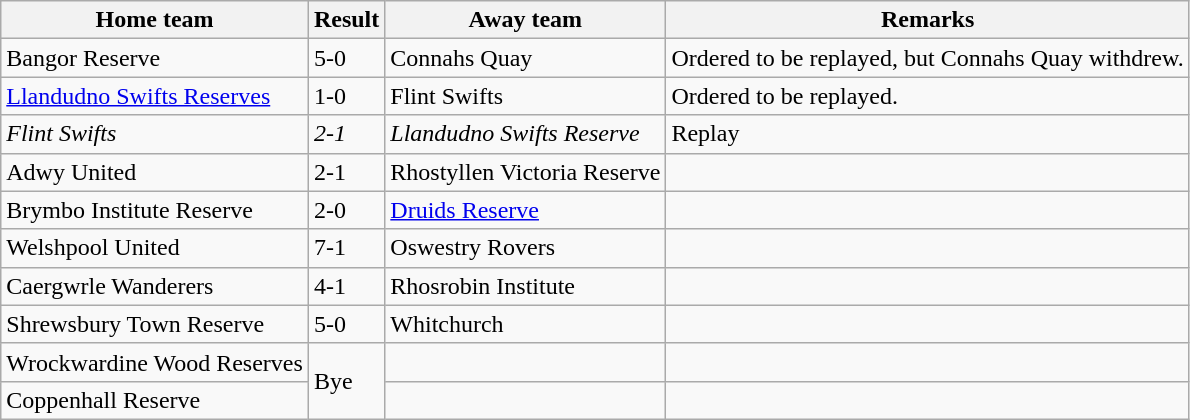<table class="wikitable">
<tr>
<th>Home team</th>
<th>Result</th>
<th>Away team</th>
<th>Remarks</th>
</tr>
<tr>
<td>Bangor Reserve</td>
<td>5-0</td>
<td>Connahs Quay</td>
<td>Ordered to be replayed, but Connahs Quay withdrew.</td>
</tr>
<tr>
<td><a href='#'>Llandudno Swifts Reserves</a></td>
<td>1-0</td>
<td>Flint Swifts</td>
<td>Ordered to be replayed.</td>
</tr>
<tr>
<td><em>Flint Swifts</em></td>
<td><em>2-1</em></td>
<td><em>Llandudno Swifts Reserve</em></td>
<td>Replay</td>
</tr>
<tr>
<td>Adwy United</td>
<td>2-1</td>
<td>Rhostyllen Victoria Reserve</td>
<td></td>
</tr>
<tr>
<td>Brymbo Institute Reserve</td>
<td>2-0</td>
<td><a href='#'>Druids Reserve</a></td>
<td></td>
</tr>
<tr>
<td>Welshpool United</td>
<td>7-1</td>
<td>Oswestry Rovers</td>
<td></td>
</tr>
<tr>
<td>Caergwrle Wanderers</td>
<td>4-1</td>
<td>Rhosrobin Institute</td>
<td></td>
</tr>
<tr>
<td>Shrewsbury Town Reserve</td>
<td>5-0</td>
<td>Whitchurch</td>
<td></td>
</tr>
<tr>
<td>Wrockwardine Wood Reserves</td>
<td rowspan="2">Bye</td>
<td></td>
<td></td>
</tr>
<tr>
<td>Coppenhall Reserve</td>
<td></td>
<td></td>
</tr>
</table>
